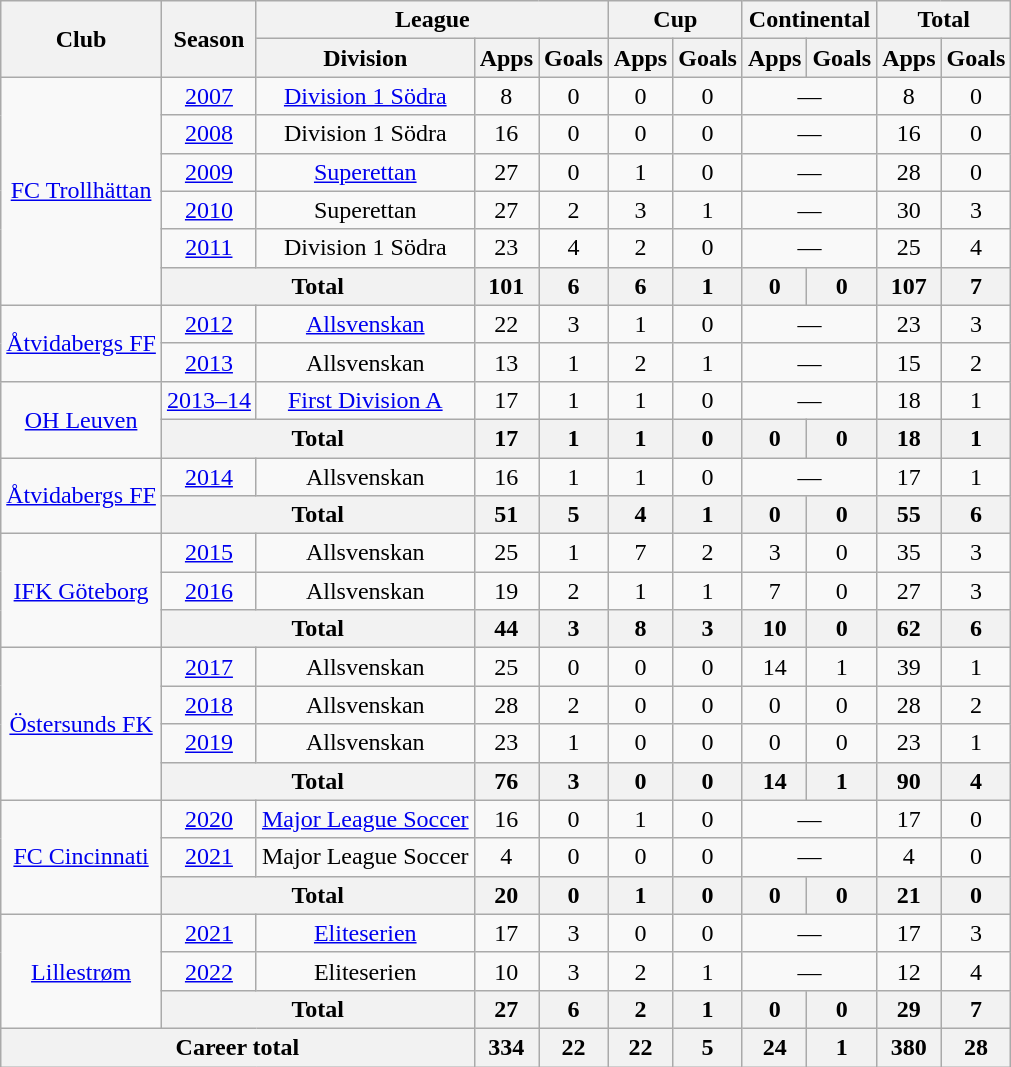<table class="wikitable" style="text-align:center;">
<tr>
<th rowspan="2">Club</th>
<th rowspan="2">Season</th>
<th colspan="3">League</th>
<th colspan="2">Cup</th>
<th colspan="2">Continental</th>
<th colspan="2">Total</th>
</tr>
<tr>
<th>Division</th>
<th>Apps</th>
<th>Goals</th>
<th>Apps</th>
<th>Goals</th>
<th>Apps</th>
<th>Goals</th>
<th>Apps</th>
<th>Goals</th>
</tr>
<tr>
<td rowspan="6"><a href='#'>FC Trollhättan</a></td>
<td><a href='#'>2007</a></td>
<td><a href='#'>Division 1 Södra</a></td>
<td>8</td>
<td>0</td>
<td>0</td>
<td>0</td>
<td colspan="2">—</td>
<td>8</td>
<td>0</td>
</tr>
<tr>
<td><a href='#'>2008</a></td>
<td>Division 1 Södra</td>
<td>16</td>
<td>0</td>
<td>0</td>
<td>0</td>
<td colspan="2">—</td>
<td>16</td>
<td>0</td>
</tr>
<tr>
<td><a href='#'>2009</a></td>
<td><a href='#'>Superettan</a></td>
<td>27</td>
<td>0</td>
<td>1</td>
<td>0</td>
<td colspan="2">—</td>
<td>28</td>
<td>0</td>
</tr>
<tr>
<td><a href='#'>2010</a></td>
<td>Superettan</td>
<td>27</td>
<td>2</td>
<td>3</td>
<td>1</td>
<td colspan="2">—</td>
<td>30</td>
<td>3</td>
</tr>
<tr>
<td><a href='#'>2011</a></td>
<td>Division 1 Södra</td>
<td>23</td>
<td>4</td>
<td>2</td>
<td>0</td>
<td colspan="2">—</td>
<td>25</td>
<td>4</td>
</tr>
<tr>
<th colspan="2">Total</th>
<th>101</th>
<th>6</th>
<th>6</th>
<th>1</th>
<th>0</th>
<th>0</th>
<th>107</th>
<th>7</th>
</tr>
<tr>
<td rowspan="2"><a href='#'>Åtvidabergs FF</a></td>
<td><a href='#'>2012</a></td>
<td><a href='#'>Allsvenskan</a></td>
<td>22</td>
<td>3</td>
<td>1</td>
<td>0</td>
<td colspan="2">—</td>
<td>23</td>
<td>3</td>
</tr>
<tr>
<td><a href='#'>2013</a></td>
<td>Allsvenskan</td>
<td>13</td>
<td>1</td>
<td>2</td>
<td>1</td>
<td colspan="2">—</td>
<td>15</td>
<td>2</td>
</tr>
<tr>
<td rowspan="2"><a href='#'>OH Leuven</a></td>
<td><a href='#'>2013–14</a></td>
<td><a href='#'>First Division A</a></td>
<td>17</td>
<td>1</td>
<td>1</td>
<td>0</td>
<td colspan="2">—</td>
<td>18</td>
<td>1</td>
</tr>
<tr>
<th colspan="2">Total</th>
<th>17</th>
<th>1</th>
<th>1</th>
<th>0</th>
<th>0</th>
<th>0</th>
<th>18</th>
<th>1</th>
</tr>
<tr>
<td rowspan="2"><a href='#'>Åtvidabergs FF</a></td>
<td><a href='#'>2014</a></td>
<td>Allsvenskan</td>
<td>16</td>
<td>1</td>
<td>1</td>
<td>0</td>
<td colspan="2">—</td>
<td>17</td>
<td>1</td>
</tr>
<tr>
<th colspan="2">Total</th>
<th>51</th>
<th>5</th>
<th>4</th>
<th>1</th>
<th>0</th>
<th>0</th>
<th>55</th>
<th>6</th>
</tr>
<tr>
<td rowspan="3"><a href='#'>IFK Göteborg</a></td>
<td><a href='#'>2015</a></td>
<td>Allsvenskan</td>
<td>25</td>
<td>1</td>
<td>7</td>
<td>2</td>
<td>3</td>
<td>0</td>
<td>35</td>
<td>3</td>
</tr>
<tr>
<td><a href='#'>2016</a></td>
<td>Allsvenskan</td>
<td>19</td>
<td>2</td>
<td>1</td>
<td>1</td>
<td>7</td>
<td>0</td>
<td>27</td>
<td>3</td>
</tr>
<tr>
<th colspan="2">Total</th>
<th>44</th>
<th>3</th>
<th>8</th>
<th>3</th>
<th>10</th>
<th>0</th>
<th>62</th>
<th>6</th>
</tr>
<tr>
<td rowspan="4"><a href='#'>Östersunds FK</a></td>
<td><a href='#'>2017</a></td>
<td>Allsvenskan</td>
<td>25</td>
<td>0</td>
<td>0</td>
<td>0</td>
<td>14</td>
<td>1</td>
<td>39</td>
<td>1</td>
</tr>
<tr>
<td><a href='#'>2018</a></td>
<td>Allsvenskan</td>
<td>28</td>
<td>2</td>
<td>0</td>
<td>0</td>
<td>0</td>
<td>0</td>
<td>28</td>
<td>2</td>
</tr>
<tr>
<td><a href='#'>2019</a></td>
<td>Allsvenskan</td>
<td>23</td>
<td>1</td>
<td>0</td>
<td>0</td>
<td>0</td>
<td>0</td>
<td>23</td>
<td>1</td>
</tr>
<tr>
<th colspan="2">Total</th>
<th>76</th>
<th>3</th>
<th>0</th>
<th>0</th>
<th>14</th>
<th>1</th>
<th>90</th>
<th>4</th>
</tr>
<tr>
<td rowspan="3"><a href='#'>FC Cincinnati</a></td>
<td><a href='#'>2020</a></td>
<td><a href='#'>Major League Soccer</a></td>
<td>16</td>
<td>0</td>
<td>1</td>
<td>0</td>
<td colspan="2">—</td>
<td>17</td>
<td>0</td>
</tr>
<tr>
<td><a href='#'>2021</a></td>
<td>Major League Soccer</td>
<td>4</td>
<td>0</td>
<td>0</td>
<td>0</td>
<td colspan="2">—</td>
<td>4</td>
<td>0</td>
</tr>
<tr>
<th colspan="2">Total</th>
<th>20</th>
<th>0</th>
<th>1</th>
<th>0</th>
<th>0</th>
<th>0</th>
<th>21</th>
<th>0</th>
</tr>
<tr>
<td rowspan="3"><a href='#'>Lillestrøm</a></td>
<td><a href='#'>2021</a></td>
<td><a href='#'>Eliteserien</a></td>
<td>17</td>
<td>3</td>
<td>0</td>
<td>0</td>
<td colspan="2">—</td>
<td>17</td>
<td>3</td>
</tr>
<tr>
<td><a href='#'>2022</a></td>
<td>Eliteserien</td>
<td>10</td>
<td>3</td>
<td>2</td>
<td>1</td>
<td colspan="2">—</td>
<td>12</td>
<td>4</td>
</tr>
<tr>
<th colspan="2">Total</th>
<th>27</th>
<th>6</th>
<th>2</th>
<th>1</th>
<th>0</th>
<th>0</th>
<th>29</th>
<th>7</th>
</tr>
<tr>
<th colspan="3">Career total</th>
<th>334</th>
<th>22</th>
<th>22</th>
<th>5</th>
<th>24</th>
<th>1</th>
<th>380</th>
<th>28</th>
</tr>
</table>
